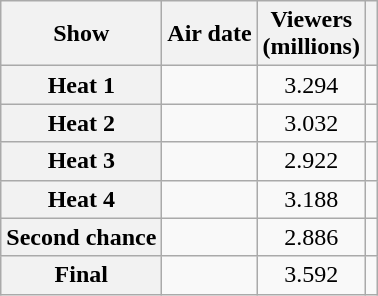<table class="wikitable plainrowheaders sortable" style="text-align:center">
<tr>
<th scope="col" class="unsortable">Show</th>
<th scope="col">Air date</th>
<th scope="col">Viewers<br>(millions)</th>
<th scope="col" class="unsortable"></th>
</tr>
<tr>
<th scope="row">Heat 1</th>
<td></td>
<td>3.294</td>
<td></td>
</tr>
<tr>
<th scope="row">Heat 2</th>
<td></td>
<td>3.032</td>
<td></td>
</tr>
<tr>
<th scope="row">Heat 3</th>
<td></td>
<td>2.922</td>
<td></td>
</tr>
<tr>
<th scope="row">Heat 4</th>
<td></td>
<td>3.188</td>
<td></td>
</tr>
<tr>
<th scope="row">Second chance</th>
<td></td>
<td>2.886</td>
<td></td>
</tr>
<tr>
<th scope="row">Final</th>
<td></td>
<td>3.592</td>
<td></td>
</tr>
</table>
